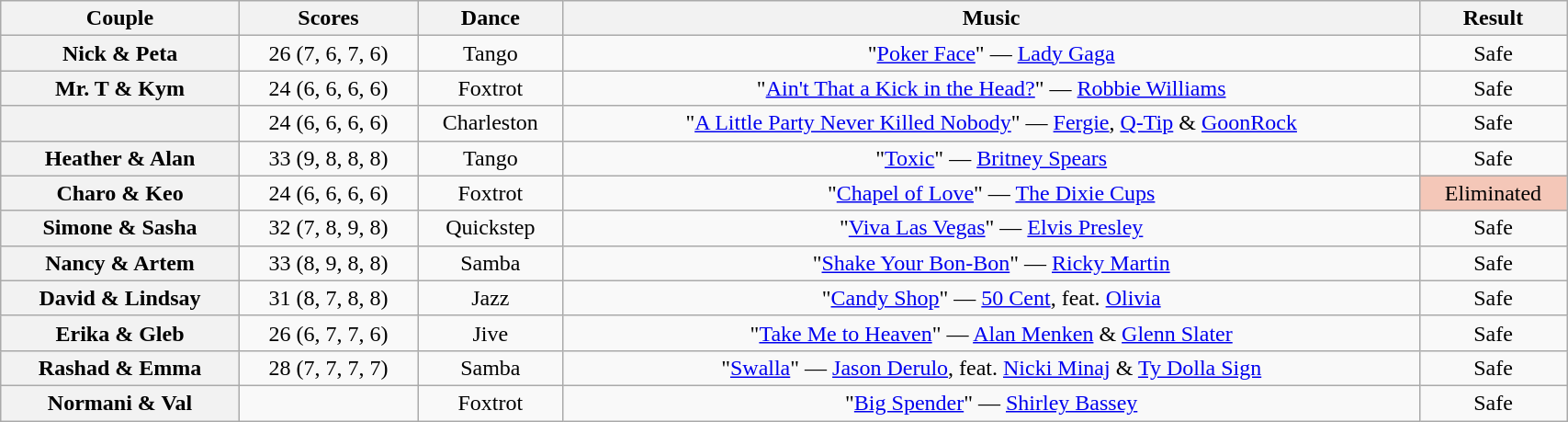<table class="wikitable sortable" style="text-align:center; width:90%">
<tr>
<th scope="col">Couple</th>
<th scope="col">Scores</th>
<th scope="col" class="unsortable">Dance</th>
<th scope="col" class="unsortable">Music</th>
<th scope="col" class="unsortable">Result</th>
</tr>
<tr>
<th scope="row">Nick & Peta</th>
<td>26 (7, 6, 7, 6)</td>
<td>Tango</td>
<td>"<a href='#'>Poker Face</a>" — <a href='#'>Lady Gaga</a></td>
<td>Safe</td>
</tr>
<tr>
<th scope="row">Mr. T & Kym</th>
<td>24 (6, 6, 6, 6)</td>
<td>Foxtrot</td>
<td>"<a href='#'>Ain't That a Kick in the Head?</a>" — <a href='#'>Robbie Williams</a></td>
<td>Safe</td>
</tr>
<tr>
<th scope="row"></th>
<td>24 (6, 6, 6, 6)</td>
<td>Charleston</td>
<td>"<a href='#'>A Little Party Never Killed Nobody</a>" — <a href='#'>Fergie</a>, <a href='#'>Q-Tip</a> & <a href='#'>GoonRock</a></td>
<td>Safe</td>
</tr>
<tr>
<th scope="row">Heather & Alan</th>
<td>33 (9, 8, 8, 8)</td>
<td>Tango</td>
<td>"<a href='#'>Toxic</a>" — <a href='#'>Britney Spears</a></td>
<td>Safe</td>
</tr>
<tr>
<th scope="row">Charo & Keo</th>
<td>24 (6, 6, 6, 6)</td>
<td>Foxtrot</td>
<td>"<a href='#'>Chapel of Love</a>" — <a href='#'>The Dixie Cups</a></td>
<td bgcolor=f4c7b8>Eliminated</td>
</tr>
<tr>
<th scope="row">Simone & Sasha</th>
<td>32 (7, 8, 9, 8)</td>
<td>Quickstep</td>
<td>"<a href='#'>Viva Las Vegas</a>" — <a href='#'>Elvis Presley</a></td>
<td>Safe</td>
</tr>
<tr>
<th scope="row">Nancy & Artem</th>
<td>33 (8, 9, 8, 8)</td>
<td>Samba</td>
<td>"<a href='#'>Shake Your Bon-Bon</a>" — <a href='#'>Ricky Martin</a></td>
<td>Safe</td>
</tr>
<tr>
<th scope="row">David & Lindsay</th>
<td>31 (8, 7, 8, 8)</td>
<td>Jazz</td>
<td>"<a href='#'>Candy Shop</a>" — <a href='#'>50 Cent</a>, feat. <a href='#'>Olivia</a></td>
<td>Safe</td>
</tr>
<tr>
<th scope="row">Erika & Gleb</th>
<td>26 (6, 7, 7, 6)</td>
<td>Jive</td>
<td>"<a href='#'>Take Me to Heaven</a>" — <a href='#'>Alan Menken</a> & <a href='#'>Glenn Slater</a></td>
<td>Safe</td>
</tr>
<tr>
<th scope="row">Rashad & Emma</th>
<td>28 (7, 7, 7, 7)</td>
<td>Samba</td>
<td>"<a href='#'>Swalla</a>" — <a href='#'>Jason Derulo</a>, feat. <a href='#'>Nicki Minaj</a> & <a href='#'>Ty Dolla Sign</a></td>
<td>Safe</td>
</tr>
<tr>
<th scope="row">Normani & Val</th>
<td></td>
<td>Foxtrot</td>
<td>"<a href='#'>Big Spender</a>" — <a href='#'>Shirley Bassey</a></td>
<td>Safe</td>
</tr>
</table>
